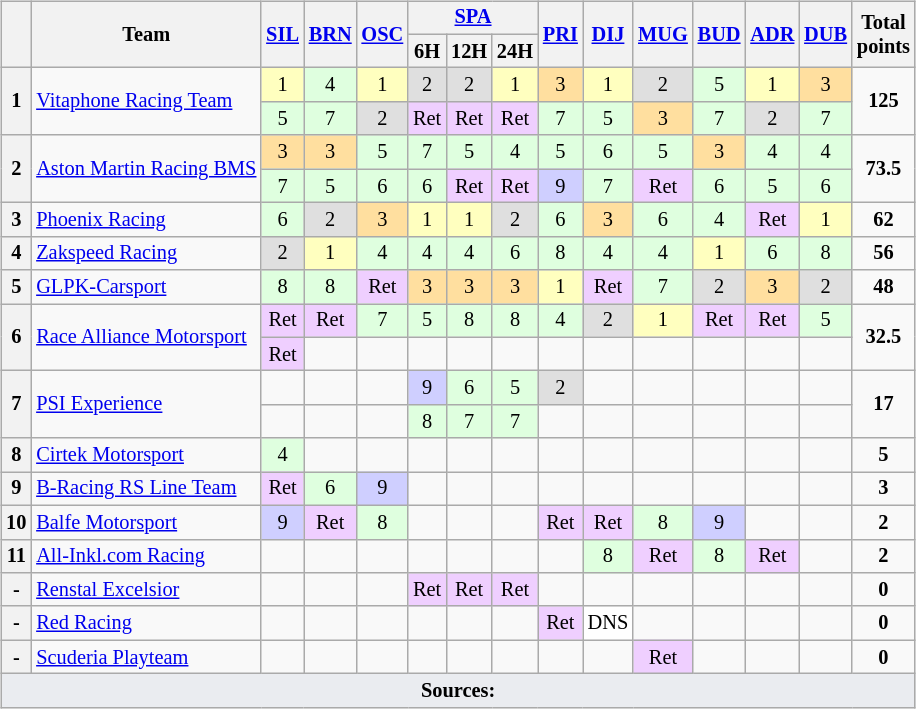<table>
<tr>
<td><br><table class="wikitable" style="font-size: 85%; text-align:center;">
<tr>
<th rowspan=2 valign=middle></th>
<th rowspan=2 valign=middle>Team</th>
<th rowspan=2><a href='#'>SIL</a><br></th>
<th rowspan=2><a href='#'>BRN</a><br></th>
<th rowspan=2><a href='#'>OSC</a><br></th>
<th colspan=3><a href='#'>SPA</a> </th>
<th rowspan=2><a href='#'>PRI</a><br></th>
<th rowspan=2><a href='#'>DIJ</a><br></th>
<th rowspan=2><a href='#'>MUG</a><br></th>
<th rowspan=2><a href='#'>BUD</a><br></th>
<th rowspan=2><a href='#'>ADR</a><br></th>
<th rowspan=2><a href='#'>DUB</a><br></th>
<th rowspan=2 valign=middle>Total<br>points</th>
</tr>
<tr>
<th>6H</th>
<th>12H</th>
<th>24H</th>
</tr>
<tr>
<th rowspan=2>1</th>
<td rowspan=2 align=left> <a href='#'>Vitaphone Racing Team</a></td>
<td style="background:#FFFFBF;">1</td>
<td style="background:#DFFFDF;">4</td>
<td style="background:#FFFFBF;">1</td>
<td style="background:#DFDFDF;">2</td>
<td style="background:#DFDFDF;">2</td>
<td style="background:#FFFFBF;">1</td>
<td style="background:#FFDF9F;">3</td>
<td style="background:#FFFFBF;">1</td>
<td style="background:#DFDFDF;">2</td>
<td style="background:#DFFFDF;">5</td>
<td style="background:#FFFFBF;">1</td>
<td style="background:#FFDF9F;">3</td>
<td rowspan=2><strong>125</strong></td>
</tr>
<tr>
<td style="background:#DFFFDF;">5</td>
<td style="background:#DFFFDF;">7</td>
<td style="background:#DFDFDF;">2</td>
<td style="background:#EFCFFF;">Ret</td>
<td style="background:#EFCFFF;">Ret</td>
<td style="background:#EFCFFF;">Ret</td>
<td style="background:#DFFFDF;">7</td>
<td style="background:#DFFFDF;">5</td>
<td style="background:#FFDF9F;">3</td>
<td style="background:#DFFFDF;">7</td>
<td style="background:#DFDFDF;">2</td>
<td style="background:#DFFFDF;">7</td>
</tr>
<tr>
<th rowspan=2>2</th>
<td rowspan=2 align=left> <a href='#'>Aston Martin Racing BMS</a></td>
<td style="background:#FFDF9F;">3</td>
<td style="background:#FFDF9F;">3</td>
<td style="background:#DFFFDF;">5</td>
<td style="background:#DFFFDF;">7</td>
<td style="background:#DFFFDF;">5</td>
<td style="background:#DFFFDF;">4</td>
<td style="background:#DFFFDF;">5</td>
<td style="background:#DFFFDF;">6</td>
<td style="background:#DFFFDF;">5</td>
<td style="background:#FFDF9F;">3</td>
<td style="background:#DFFFDF;">4</td>
<td style="background:#DFFFDF;">4</td>
<td rowspan=2><strong>73.5</strong></td>
</tr>
<tr>
<td style="background:#DFFFDF;">7</td>
<td style="background:#DFFFDF;">5</td>
<td style="background:#DFFFDF;">6</td>
<td style="background:#DFFFDF;">6</td>
<td style="background:#EFCFFF;">Ret</td>
<td style="background:#EFCFFF;">Ret</td>
<td style="background:#CFCFFF;">9</td>
<td style="background:#DFFFDF;">7</td>
<td style="background:#EFCFFF;">Ret</td>
<td style="background:#DFFFDF;">6</td>
<td style="background:#DFFFDF;">5</td>
<td style="background:#DFFFDF;">6</td>
</tr>
<tr>
<th>3</th>
<td align=left> <a href='#'>Phoenix Racing</a></td>
<td style="background:#DFFFDF;">6</td>
<td style="background:#DFDFDF;">2</td>
<td style="background:#FFDF9F;">3</td>
<td style="background:#FFFFBF;">1</td>
<td style="background:#FFFFBF;">1</td>
<td style="background:#DFDFDF;">2</td>
<td style="background:#DFFFDF;">6</td>
<td style="background:#FFDF9F;">3</td>
<td style="background:#DFFFDF;">6</td>
<td style="background:#DFFFDF;">4</td>
<td style="background:#EFCFFF;">Ret</td>
<td style="background:#FFFFBF;">1</td>
<td><strong>62</strong></td>
</tr>
<tr>
<th>4</th>
<td align=left> <a href='#'>Zakspeed Racing</a></td>
<td style="background:#DFDFDF;">2</td>
<td style="background:#FFFFBF;">1</td>
<td style="background:#DFFFDF;">4</td>
<td style="background:#DFFFDF;">4</td>
<td style="background:#DFFFDF;">4</td>
<td style="background:#DFFFDF;">6</td>
<td style="background:#DFFFDF;">8</td>
<td style="background:#DFFFDF;">4</td>
<td style="background:#DFFFDF;">4</td>
<td style="background:#FFFFBF;">1</td>
<td style="background:#DFFFDF;">6</td>
<td style="background:#DFFFDF;">8</td>
<td><strong>56</strong></td>
</tr>
<tr>
<th>5</th>
<td align=left> <a href='#'>GLPK-Carsport</a></td>
<td style="background:#DFFFDF;">8</td>
<td style="background:#DFFFDF;">8</td>
<td style="background:#EFCFFF;">Ret</td>
<td style="background:#FFDF9F;">3</td>
<td style="background:#FFDF9F;">3</td>
<td style="background:#FFDF9F;">3</td>
<td style="background:#FFFFBF;">1</td>
<td style="background:#EFCFFF;">Ret</td>
<td style="background:#DFFFDF;">7</td>
<td style="background:#DFDFDF;">2</td>
<td style="background:#FFDF9F;">3</td>
<td style="background:#DFDFDF;">2</td>
<td><strong>48</strong></td>
</tr>
<tr>
<th rowspan=2>6</th>
<td rowspan=2 align=left> <a href='#'>Race Alliance Motorsport</a></td>
<td style="background:#EFCFFF;">Ret</td>
<td style="background:#EFCFFF;">Ret</td>
<td style="background:#DFFFDF;">7</td>
<td style="background:#DFFFDF;">5</td>
<td style="background:#DFFFDF;">8</td>
<td style="background:#DFFFDF;">8</td>
<td style="background:#DFFFDF;">4</td>
<td style="background:#DFDFDF;">2</td>
<td style="background:#FFFFBF;">1</td>
<td style="background:#EFCFFF;">Ret</td>
<td style="background:#EFCFFF;">Ret</td>
<td style="background:#DFFFDF;">5</td>
<td rowspan=2><strong>32.5</strong></td>
</tr>
<tr>
<td style="background:#EFCFFF;">Ret</td>
<td></td>
<td></td>
<td></td>
<td></td>
<td></td>
<td></td>
<td></td>
<td></td>
<td></td>
<td></td>
<td></td>
</tr>
<tr>
<th rowspan=2>7</th>
<td rowspan=2 align=left> <a href='#'>PSI Experience</a></td>
<td></td>
<td></td>
<td></td>
<td style="background:#CFCFFF;">9</td>
<td style="background:#DFFFDF;">6</td>
<td style="background:#DFFFDF;">5</td>
<td style="background:#DFDFDF;">2</td>
<td></td>
<td></td>
<td></td>
<td></td>
<td></td>
<td rowspan=2><strong>17</strong></td>
</tr>
<tr>
<td></td>
<td></td>
<td></td>
<td style="background:#DFFFDF;">8</td>
<td style="background:#DFFFDF;">7</td>
<td style="background:#DFFFDF;">7</td>
<td></td>
<td></td>
<td></td>
<td></td>
<td></td>
<td></td>
</tr>
<tr>
<th>8</th>
<td align=left> <a href='#'>Cirtek Motorsport</a></td>
<td style="background:#DFFFDF;">4</td>
<td></td>
<td></td>
<td></td>
<td></td>
<td></td>
<td></td>
<td></td>
<td></td>
<td></td>
<td></td>
<td></td>
<td><strong>5</strong></td>
</tr>
<tr>
<th>9</th>
<td align=left> <a href='#'>B-Racing RS Line Team</a></td>
<td style="background:#EFCFFF;">Ret</td>
<td style="background:#DFFFDF;">6</td>
<td style="background:#CFCFFF;">9</td>
<td></td>
<td></td>
<td></td>
<td></td>
<td></td>
<td></td>
<td></td>
<td></td>
<td></td>
<td><strong>3</strong></td>
</tr>
<tr>
<th>10</th>
<td align=left> <a href='#'>Balfe Motorsport</a></td>
<td style="background:#CFCFFF;">9</td>
<td style="background:#EFCFFF;">Ret</td>
<td style="background:#DFFFDF;">8</td>
<td></td>
<td></td>
<td></td>
<td style="background:#EFCFFF;">Ret</td>
<td style="background:#EFCFFF;">Ret</td>
<td style="background:#DFFFDF;">8</td>
<td style="background:#CFCFFF;">9</td>
<td></td>
<td></td>
<td><strong>2</strong></td>
</tr>
<tr>
<th>11</th>
<td align=left> <a href='#'>All-Inkl.com Racing</a></td>
<td></td>
<td></td>
<td></td>
<td></td>
<td></td>
<td></td>
<td></td>
<td style="background:#DFFFDF;">8</td>
<td style="background:#EFCFFF;">Ret</td>
<td style="background:#DFFFDF;">8</td>
<td style="background:#EFCFFF;">Ret</td>
<td></td>
<td><strong>2</strong></td>
</tr>
<tr>
<th>-</th>
<td align=left> <a href='#'>Renstal Excelsior</a></td>
<td></td>
<td></td>
<td></td>
<td style="background:#EFCFFF;">Ret</td>
<td style="background:#EFCFFF;">Ret</td>
<td style="background:#EFCFFF;">Ret</td>
<td></td>
<td></td>
<td></td>
<td></td>
<td></td>
<td></td>
<td><strong>0</strong></td>
</tr>
<tr>
<th>-</th>
<td align=left> <a href='#'>Red Racing</a></td>
<td></td>
<td></td>
<td></td>
<td></td>
<td></td>
<td></td>
<td style="background:#EFCFFF;">Ret</td>
<td style="background:#FFFFFF;">DNS</td>
<td></td>
<td></td>
<td></td>
<td></td>
<td><strong>0</strong></td>
</tr>
<tr>
<th>-</th>
<td align=left> <a href='#'>Scuderia Playteam</a></td>
<td></td>
<td></td>
<td></td>
<td></td>
<td></td>
<td></td>
<td></td>
<td></td>
<td style="background:#EFCFFF;">Ret</td>
<td></td>
<td></td>
<td></td>
<td><strong>0</strong></td>
</tr>
<tr class="sortbottom">
<td colspan="17" style="background-color:#EAECF0;text-align:center"><strong>Sources:</strong></td>
</tr>
</table>
</td>
<td valign="top"><br></td>
</tr>
</table>
